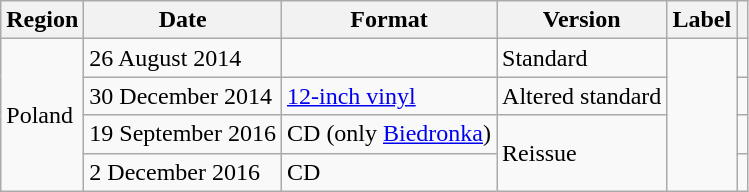<table class="wikitable">
<tr>
<th>Region</th>
<th>Date</th>
<th>Format</th>
<th>Version</th>
<th>Label</th>
<th></th>
</tr>
<tr>
<td rowspan="4">Poland</td>
<td>26 August 2014</td>
<td></td>
<td>Standard</td>
<td rowspan="4"></td>
<td align="center"></td>
</tr>
<tr>
<td>30 December 2014</td>
<td><a href='#'>12-inch vinyl</a></td>
<td>Altered standard</td>
<td align="center"></td>
</tr>
<tr>
<td>19 September 2016</td>
<td>CD (only <a href='#'>Biedronka</a>)</td>
<td rowspan="2">Reissue</td>
<td align="center"></td>
</tr>
<tr>
<td>2 December 2016</td>
<td>CD</td>
<td align="center"></td>
</tr>
</table>
